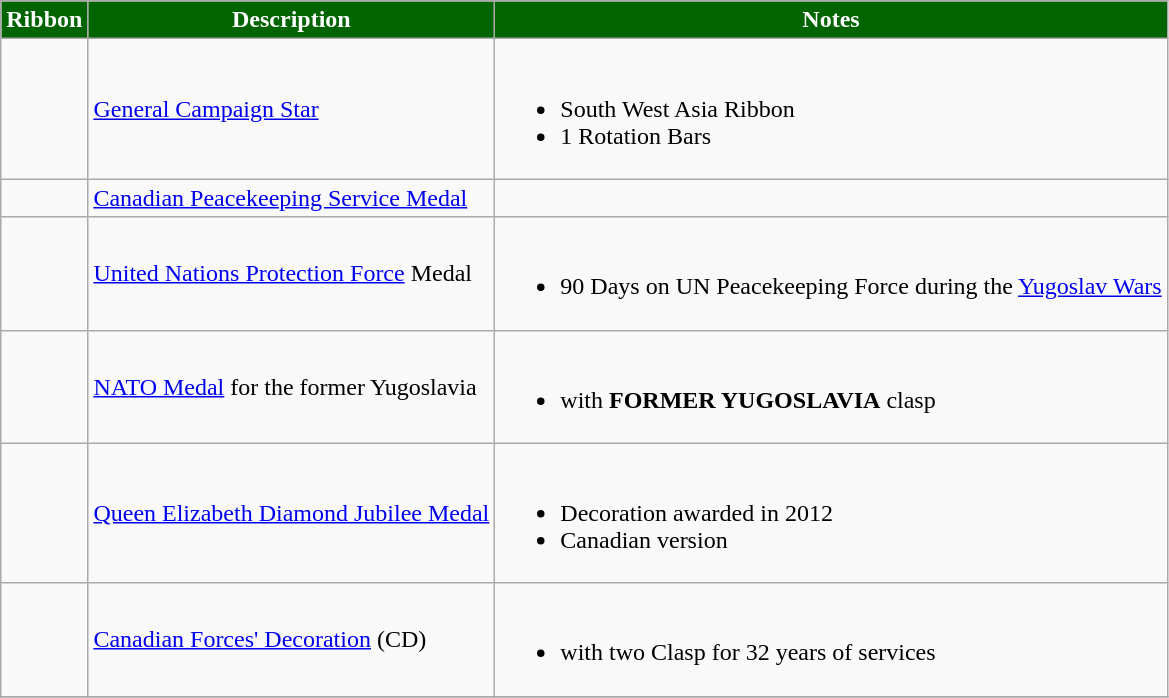<table class="wikitable">
<tr style="background: DarkGreen ;color:White" align="center">
<td><strong>Ribbon</strong></td>
<td><strong>Description</strong></td>
<td><strong>Notes</strong></td>
</tr>
<tr>
<td><span></span></td>
<td><a href='#'>General Campaign Star</a></td>
<td><br><ul><li>South West Asia Ribbon</li><li>1 Rotation Bars</li></ul></td>
</tr>
<tr>
<td></td>
<td><a href='#'>Canadian Peacekeeping Service Medal</a></td>
<td></td>
</tr>
<tr>
<td></td>
<td><a href='#'>United Nations Protection Force</a> Medal</td>
<td><br><ul><li>90 Days on UN Peacekeeping Force during the <a href='#'>Yugoslav Wars</a></li></ul></td>
</tr>
<tr>
<td></td>
<td><a href='#'>NATO Medal</a> for the former Yugoslavia</td>
<td><br><ul><li>with <strong>FORMER YUGOSLAVIA</strong> clasp</li></ul></td>
</tr>
<tr>
<td></td>
<td><a href='#'>Queen Elizabeth Diamond Jubilee Medal</a></td>
<td><br><ul><li>Decoration awarded in 2012</li><li>Canadian version</li></ul></td>
</tr>
<tr>
<td></td>
<td><a href='#'>Canadian Forces' Decoration</a> (CD)</td>
<td><br><ul><li>with two Clasp for 32 years of services</li></ul></td>
</tr>
<tr>
</tr>
</table>
